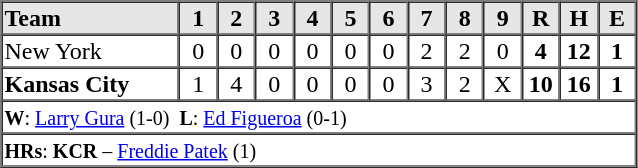<table border=1 cellspacing=0 width=425 style="margin-left:3em;">
<tr style="text-align:center; background-color:#e6e6e6;">
<th align=left width=28%>Team</th>
<th width=6%>1</th>
<th width=6%>2</th>
<th width=6%>3</th>
<th width=6%>4</th>
<th width=6%>5</th>
<th width=6%>6</th>
<th width=6%>7</th>
<th width=6%>8</th>
<th width=6%>9</th>
<th width=6%>R</th>
<th width=6%>H</th>
<th width=6%>E</th>
</tr>
<tr style="text-align:center;">
<td align=left>New York</td>
<td>0</td>
<td>0</td>
<td>0</td>
<td>0</td>
<td>0</td>
<td>0</td>
<td>2</td>
<td>2</td>
<td>0</td>
<td><strong>4</strong></td>
<td><strong>12</strong></td>
<td><strong>1</strong></td>
</tr>
<tr style="text-align:center;">
<td align=left><strong>Kansas City</strong></td>
<td>1</td>
<td>4</td>
<td>0</td>
<td>0</td>
<td>0</td>
<td>0</td>
<td>3</td>
<td>2</td>
<td>X</td>
<td><strong>10</strong></td>
<td><strong>16</strong></td>
<td><strong>1</strong></td>
</tr>
<tr style="text-align:left;">
<td colspan=13><small><strong>W</strong>: <a href='#'>Larry Gura</a> (1-0)  <strong>L</strong>: <a href='#'>Ed Figueroa</a> (0-1)</small></td>
</tr>
<tr style="text-align:left;">
<td colspan=13><small><strong>HRs</strong>: <strong>KCR</strong> – <a href='#'>Freddie Patek</a> (1)</small></td>
</tr>
</table>
